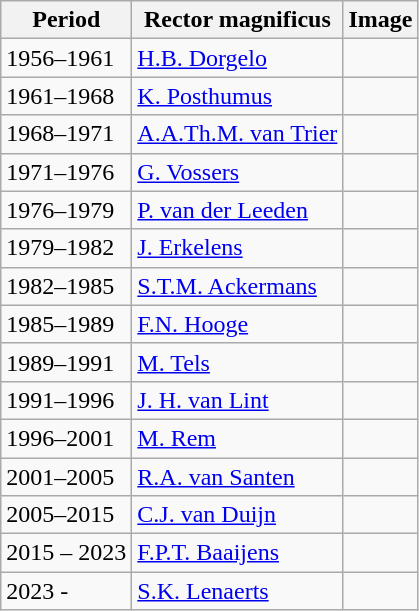<table class="wikitable vatop">
<tr>
<th>Period</th>
<th>Rector magnificus</th>
<th>Image</th>
</tr>
<tr>
<td 1>1956–1961</td>
<td><a href='#'>H.B. Dorgelo</a></td>
<td></td>
</tr>
<tr>
<td 2>1961–1968</td>
<td><a href='#'>K. Posthumus</a></td>
<td></td>
</tr>
<tr>
<td 3>1968–1971</td>
<td><a href='#'>A.A.Th.M. van Trier</a></td>
<td></td>
</tr>
<tr>
<td 4>1971–1976</td>
<td><a href='#'>G. Vossers</a></td>
<td></td>
</tr>
<tr>
<td 5>1976–1979</td>
<td><a href='#'>P. van der Leeden</a></td>
<td></td>
</tr>
<tr>
<td 6>1979–1982</td>
<td><a href='#'>J. Erkelens</a></td>
<td></td>
</tr>
<tr>
<td 7>1982–1985</td>
<td><a href='#'>S.T.M. Ackermans</a></td>
<td></td>
</tr>
<tr>
<td 8>1985–1989</td>
<td><a href='#'>F.N. Hooge</a></td>
<td></td>
</tr>
<tr>
<td 9>1989–1991</td>
<td><a href='#'>M. Tels</a></td>
<td></td>
</tr>
<tr>
<td 10>1991–1996</td>
<td><a href='#'>J. H. van Lint</a></td>
<td></td>
</tr>
<tr>
<td 11>1996–2001</td>
<td><a href='#'>M. Rem</a></td>
<td></td>
</tr>
<tr>
<td 12>2001–2005</td>
<td><a href='#'>R.A. van Santen</a></td>
<td></td>
</tr>
<tr>
<td 13>2005–2015</td>
<td><a href='#'>C.J. van Duijn</a></td>
<td></td>
</tr>
<tr>
<td 14>2015 – 2023</td>
<td><a href='#'>F.P.T. Baaijens</a></td>
<td></td>
</tr>
<tr>
<td>2023 -</td>
<td><a href='#'>S.K. Lenaerts</a></td>
<td></td>
</tr>
</table>
